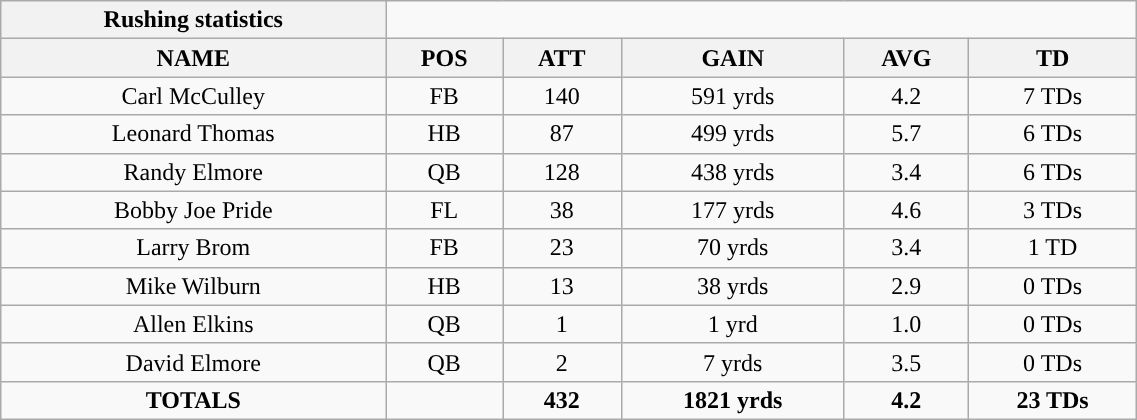<table style="width:60%; text-align:center;" class="wikitable">
<tr>
<th style="text-align:center; ">Rushing statistics</th>
</tr>
<tr>
<th>NAME</th>
<th>POS</th>
<th>ATT</th>
<th>GAIN</th>
<th>AVG</th>
<th>TD</th>
</tr>
<tr>
<td>Carl McCulley</td>
<td>FB</td>
<td>140</td>
<td>591 yrds</td>
<td>4.2</td>
<td>7 TDs</td>
</tr>
<tr>
<td>Leonard Thomas</td>
<td>HB</td>
<td>87</td>
<td>499 yrds</td>
<td>5.7</td>
<td>6 TDs</td>
</tr>
<tr>
<td>Randy Elmore</td>
<td>QB</td>
<td>128</td>
<td>438 yrds</td>
<td>3.4</td>
<td>6 TDs</td>
</tr>
<tr>
<td>Bobby Joe Pride</td>
<td>FL</td>
<td>38</td>
<td>177 yrds</td>
<td>4.6</td>
<td>3 TDs</td>
</tr>
<tr>
<td>Larry Brom</td>
<td>FB</td>
<td>23</td>
<td>70 yrds</td>
<td>3.4</td>
<td>1 TD</td>
</tr>
<tr>
<td>Mike Wilburn</td>
<td>HB</td>
<td>13</td>
<td>38 yrds</td>
<td>2.9</td>
<td>0 TDs</td>
</tr>
<tr>
<td>Allen Elkins</td>
<td>QB</td>
<td>1</td>
<td>1 yrd</td>
<td>1.0</td>
<td>0 TDs</td>
</tr>
<tr>
<td>David Elmore</td>
<td>QB</td>
<td>2</td>
<td>7 yrds</td>
<td>3.5</td>
<td>0 TDs</td>
</tr>
<tr>
<td><strong>TOTALS</strong></td>
<td></td>
<td><strong>432</strong></td>
<td><strong>1821 yrds</strong></td>
<td><strong>4.2</strong></td>
<td><strong>23 TDs</strong></td>
</tr>
</table>
